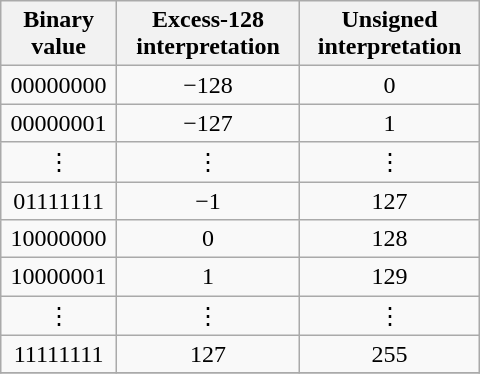<table class="wikitable" style="float:right; width: 20em; margin-left: 1em; text-align:center">
<tr>
<th>Binary value</th>
<th>Excess-128 interpretation</th>
<th>Unsigned interpretation</th>
</tr>
<tr>
<td>00000000</td>
<td>−128</td>
<td>0</td>
</tr>
<tr>
<td>00000001</td>
<td>−127</td>
<td>1</td>
</tr>
<tr>
<td>⋮</td>
<td>⋮</td>
<td>⋮</td>
</tr>
<tr>
<td>01111111</td>
<td>−1</td>
<td>127</td>
</tr>
<tr>
<td>10000000</td>
<td>0</td>
<td>128</td>
</tr>
<tr>
<td>10000001</td>
<td>1</td>
<td>129</td>
</tr>
<tr>
<td>⋮</td>
<td>⋮</td>
<td>⋮</td>
</tr>
<tr>
<td>11111111</td>
<td>127</td>
<td>255</td>
</tr>
<tr>
</tr>
</table>
